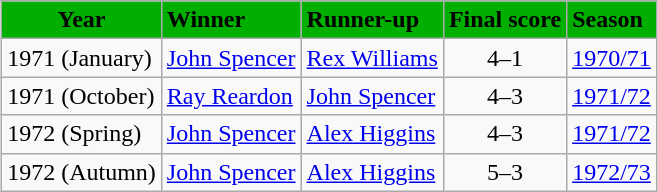<table class="wikitable" style="margin: auto">
<tr>
<th style="text-align: center; background-color: #00af00">Year</th>
<th style="text-align: left; background-color: #00af00">Winner</th>
<th style="text-align: left; background-color: #00af00">Runner-up</th>
<th style="text-align: left; background-color: #00af00">Final score</th>
<th style="text-align: left; background-color: #00af00">Season</th>
</tr>
<tr>
<td>1971 (January)</td>
<td> <a href='#'>John Spencer</a></td>
<td> <a href='#'>Rex Williams</a></td>
<td style="text-align: center">4–1</td>
<td><a href='#'>1970/71</a></td>
</tr>
<tr>
<td>1971 (October)</td>
<td> <a href='#'>Ray Reardon</a></td>
<td> <a href='#'>John Spencer</a></td>
<td style="text-align: center">4–3</td>
<td><a href='#'>1971/72</a></td>
</tr>
<tr>
<td>1972 (Spring)</td>
<td> <a href='#'>John Spencer</a></td>
<td> <a href='#'>Alex Higgins</a></td>
<td style="text-align: center">4–3</td>
<td><a href='#'>1971/72</a></td>
</tr>
<tr>
<td>1972 (Autumn)</td>
<td> <a href='#'>John Spencer</a></td>
<td> <a href='#'>Alex Higgins</a></td>
<td style="text-align: center">5–3</td>
<td><a href='#'>1972/73</a></td>
</tr>
</table>
